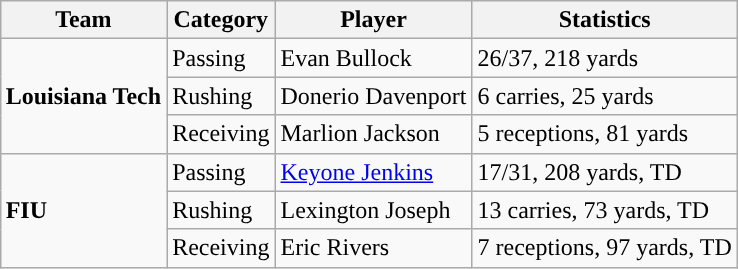<table class="wikitable" style="float: right;">
<tr>
<th>Team</th>
<th>Category</th>
<th>Player</th>
<th>Statistics</th>
</tr>
<tr>
<td rowspan=3><strong>Louisiana Tech</strong></td>
<td>Passing</td>
<td>Evan Bullock</td>
<td>26/37, 218 yards</td>
</tr>
<tr>
<td>Rushing</td>
<td>Donerio Davenport</td>
<td>6 carries, 25 yards</td>
</tr>
<tr>
<td>Receiving</td>
<td>Marlion Jackson</td>
<td>5 receptions, 81 yards</td>
</tr>
<tr>
<td rowspan=3><strong>FIU</strong></td>
<td>Passing</td>
<td><a href='#'>Keyone Jenkins</a></td>
<td>17/31, 208 yards, TD</td>
</tr>
<tr>
<td>Rushing</td>
<td>Lexington Joseph</td>
<td>13 carries, 73 yards, TD</td>
</tr>
<tr>
<td>Receiving</td>
<td>Eric Rivers</td>
<td>7 receptions, 97 yards, TD</td>
</tr>
</table>
